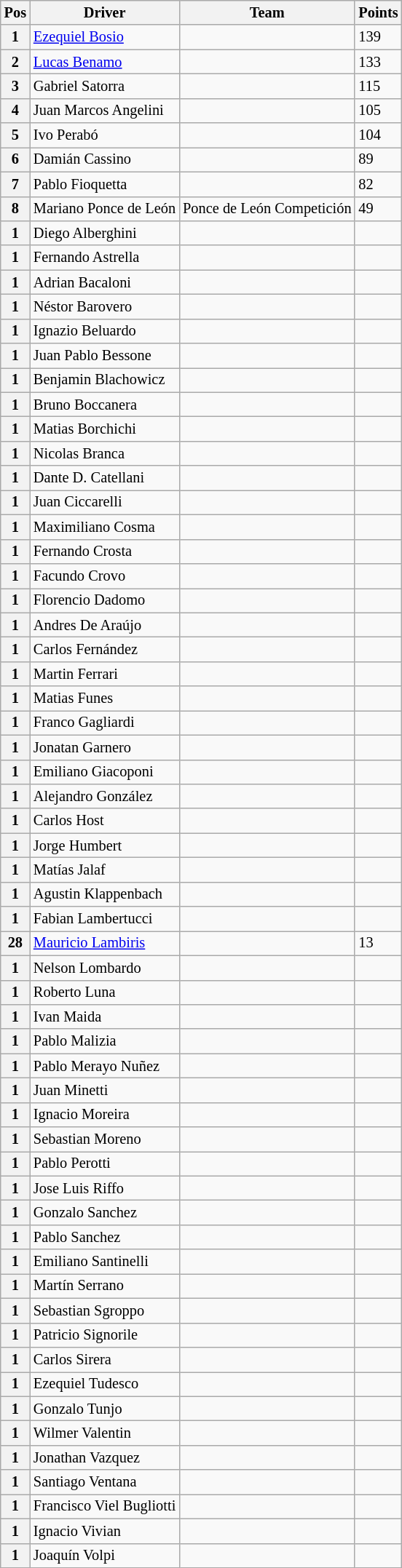<table class="wikitable" style="font-size:85%">
<tr>
<th>Pos</th>
<th>Driver</th>
<th>Team</th>
<th>Points</th>
</tr>
<tr>
<th>1</th>
<td> <a href='#'>Ezequiel Bosio</a></td>
<td></td>
<td>139</td>
</tr>
<tr>
<th>2</th>
<td> <a href='#'>Lucas Benamo</a></td>
<td></td>
<td>133</td>
</tr>
<tr>
<th>3</th>
<td> Gabriel Satorra</td>
<td></td>
<td>115</td>
</tr>
<tr>
<th>4</th>
<td> Juan Marcos Angelini</td>
<td></td>
<td>105</td>
</tr>
<tr>
<th>5</th>
<td> Ivo Perabó</td>
<td></td>
<td>104</td>
</tr>
<tr>
<th>6</th>
<td> Damián Cassino</td>
<td></td>
<td>89</td>
</tr>
<tr>
<th>7</th>
<td> Pablo Fioquetta</td>
<td></td>
<td>82</td>
</tr>
<tr>
<th>8</th>
<td> Mariano Ponce de León</td>
<td>Ponce de León Competición</td>
<td>49</td>
</tr>
<tr>
<th>1</th>
<td> Diego Alberghini</td>
<td></td>
<td></td>
</tr>
<tr>
<th>1</th>
<td> Fernando Astrella</td>
<td></td>
<td></td>
</tr>
<tr>
<th>1</th>
<td> Adrian Bacaloni</td>
<td></td>
<td></td>
</tr>
<tr>
<th>1</th>
<td> Néstor Barovero</td>
<td></td>
<td></td>
</tr>
<tr>
<th>1</th>
<td> Ignazio Beluardo</td>
<td></td>
<td></td>
</tr>
<tr>
<th>1</th>
<td> Juan Pablo Bessone</td>
<td></td>
<td></td>
</tr>
<tr>
<th>1</th>
<td> Benjamin Blachowicz</td>
<td></td>
<td></td>
</tr>
<tr>
<th>1</th>
<td> Bruno Boccanera</td>
<td></td>
<td></td>
</tr>
<tr>
<th>1</th>
<td> Matias Borchichi</td>
<td></td>
<td></td>
</tr>
<tr>
<th>1</th>
<td> Nicolas Branca</td>
<td></td>
<td></td>
</tr>
<tr>
<th>1</th>
<td> Dante D. Catellani</td>
<td></td>
<td></td>
</tr>
<tr>
<th>1</th>
<td> Juan Ciccarelli</td>
<td></td>
<td></td>
</tr>
<tr>
<th>1</th>
<td> Maximiliano Cosma</td>
<td></td>
<td></td>
</tr>
<tr>
<th>1</th>
<td> Fernando Crosta</td>
<td></td>
<td></td>
</tr>
<tr>
<th>1</th>
<td> Facundo Crovo</td>
<td></td>
<td></td>
</tr>
<tr>
<th>1</th>
<td> Florencio Dadomo</td>
<td></td>
<td></td>
</tr>
<tr>
<th>1</th>
<td> Andres De Araújo</td>
<td></td>
<td></td>
</tr>
<tr>
<th>1</th>
<td> Carlos Fernández</td>
<td></td>
<td></td>
</tr>
<tr>
<th>1</th>
<td> Martin Ferrari</td>
<td></td>
<td></td>
</tr>
<tr>
<th>1</th>
<td> Matias Funes</td>
<td></td>
<td></td>
</tr>
<tr>
<th>1</th>
<td> Franco Gagliardi</td>
<td></td>
<td></td>
</tr>
<tr>
<th>1</th>
<td> Jonatan Garnero</td>
<td></td>
<td></td>
</tr>
<tr>
<th>1</th>
<td> Emiliano Giacoponi</td>
<td></td>
<td></td>
</tr>
<tr>
<th>1</th>
<td> Alejandro González</td>
<td></td>
<td></td>
</tr>
<tr>
<th>1</th>
<td> Carlos Host</td>
<td></td>
<td></td>
</tr>
<tr>
<th>1</th>
<td> Jorge Humbert</td>
<td></td>
<td></td>
</tr>
<tr>
<th>1</th>
<td> Matías Jalaf</td>
<td></td>
<td></td>
</tr>
<tr>
<th>1</th>
<td> Agustin Klappenbach</td>
<td></td>
<td></td>
</tr>
<tr>
<th>1</th>
<td> Fabian Lambertucci</td>
<td></td>
<td></td>
</tr>
<tr>
<th>28</th>
<td> <a href='#'>Mauricio Lambiris</a></td>
<td></td>
<td>13</td>
</tr>
<tr>
<th>1</th>
<td> Nelson Lombardo</td>
<td></td>
<td></td>
</tr>
<tr>
<th>1</th>
<td> Roberto Luna</td>
<td></td>
<td></td>
</tr>
<tr>
<th>1</th>
<td> Ivan Maida</td>
<td></td>
<td></td>
</tr>
<tr>
<th>1</th>
<td> Pablo Malizia</td>
<td></td>
<td></td>
</tr>
<tr>
<th>1</th>
<td> Pablo Merayo Nuñez</td>
<td></td>
<td></td>
</tr>
<tr>
<th>1</th>
<td> Juan Minetti</td>
<td></td>
<td></td>
</tr>
<tr>
<th>1</th>
<td> Ignacio Moreira</td>
<td></td>
<td></td>
</tr>
<tr>
<th>1</th>
<td> Sebastian Moreno</td>
<td></td>
<td></td>
</tr>
<tr>
<th>1</th>
<td> Pablo Perotti</td>
<td></td>
<td></td>
</tr>
<tr>
<th>1</th>
<td> Jose Luis Riffo</td>
<td></td>
<td></td>
</tr>
<tr>
<th>1</th>
<td> Gonzalo Sanchez</td>
<td></td>
<td></td>
</tr>
<tr>
<th>1</th>
<td> Pablo Sanchez</td>
<td></td>
<td></td>
</tr>
<tr>
<th>1</th>
<td> Emiliano Santinelli</td>
<td></td>
<td></td>
</tr>
<tr>
<th>1</th>
<td> Martín Serrano</td>
<td></td>
<td></td>
</tr>
<tr>
<th>1</th>
<td> Sebastian Sgroppo</td>
<td></td>
<td></td>
</tr>
<tr>
<th>1</th>
<td> Patricio Signorile</td>
<td></td>
<td></td>
</tr>
<tr>
<th>1</th>
<td> Carlos Sirera</td>
<td></td>
<td></td>
</tr>
<tr>
<th>1</th>
<td> Ezequiel Tudesco</td>
<td></td>
<td></td>
</tr>
<tr>
<th>1</th>
<td> Gonzalo Tunjo</td>
<td></td>
<td></td>
</tr>
<tr>
<th>1</th>
<td> Wilmer Valentin</td>
<td></td>
<td></td>
</tr>
<tr>
<th>1</th>
<td> Jonathan Vazquez</td>
<td></td>
<td></td>
</tr>
<tr>
<th>1</th>
<td> Santiago Ventana</td>
<td></td>
<td></td>
</tr>
<tr>
<th>1</th>
<td> Francisco Viel Bugliotti</td>
<td></td>
<td></td>
</tr>
<tr>
<th>1</th>
<td> Ignacio Vivian</td>
<td></td>
<td></td>
</tr>
<tr>
<th>1</th>
<td> Joaquín Volpi</td>
<td></td>
<td></td>
</tr>
</table>
